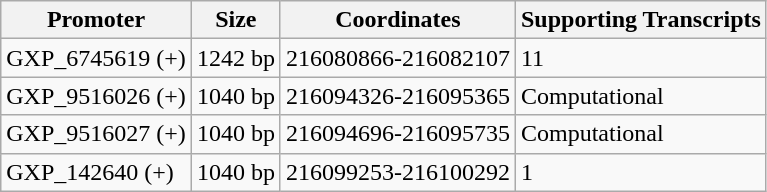<table class="wikitable">
<tr>
<th>Promoter</th>
<th>Size</th>
<th>Coordinates</th>
<th>Supporting Transcripts</th>
</tr>
<tr>
<td>GXP_6745619 (+)</td>
<td>1242 bp</td>
<td>216080866-216082107</td>
<td>11</td>
</tr>
<tr>
<td>GXP_9516026 (+)</td>
<td>1040 bp</td>
<td>216094326-216095365</td>
<td>Computational</td>
</tr>
<tr>
<td>GXP_9516027 (+)</td>
<td>1040 bp</td>
<td>216094696-216095735</td>
<td>Computational</td>
</tr>
<tr>
<td>GXP_142640 (+)</td>
<td>1040 bp</td>
<td>216099253-216100292</td>
<td>1</td>
</tr>
</table>
